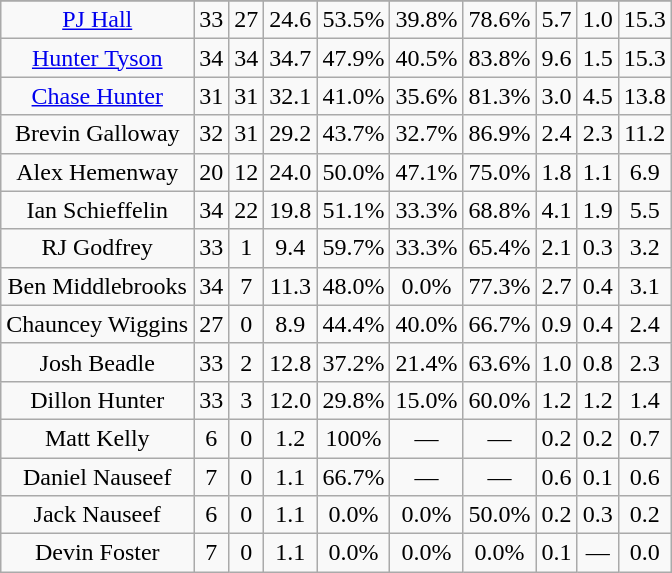<table class="wikitable sortable" style="text-align:center">
<tr>
</tr>
<tr>
<td><a href='#'>PJ Hall</a></td>
<td>33</td>
<td>27</td>
<td>24.6</td>
<td>53.5%</td>
<td>39.8%</td>
<td>78.6%</td>
<td>5.7</td>
<td>1.0</td>
<td>15.3</td>
</tr>
<tr>
<td><a href='#'>Hunter Tyson</a></td>
<td>34</td>
<td>34</td>
<td>34.7</td>
<td>47.9%</td>
<td>40.5%</td>
<td>83.8%</td>
<td>9.6</td>
<td>1.5</td>
<td>15.3</td>
</tr>
<tr>
<td><a href='#'>Chase Hunter</a></td>
<td>31</td>
<td>31</td>
<td>32.1</td>
<td>41.0%</td>
<td>35.6%</td>
<td>81.3%</td>
<td>3.0</td>
<td>4.5</td>
<td>13.8</td>
</tr>
<tr>
<td>Brevin Galloway</td>
<td>32</td>
<td>31</td>
<td>29.2</td>
<td>43.7%</td>
<td>32.7%</td>
<td>86.9%</td>
<td>2.4</td>
<td>2.3</td>
<td>11.2</td>
</tr>
<tr>
<td>Alex Hemenway</td>
<td>20</td>
<td>12</td>
<td>24.0</td>
<td>50.0%</td>
<td>47.1%</td>
<td>75.0%</td>
<td>1.8</td>
<td>1.1</td>
<td>6.9</td>
</tr>
<tr>
<td>Ian Schieffelin</td>
<td>34</td>
<td>22</td>
<td>19.8</td>
<td>51.1%</td>
<td>33.3%</td>
<td>68.8%</td>
<td>4.1</td>
<td>1.9</td>
<td>5.5</td>
</tr>
<tr>
<td>RJ Godfrey</td>
<td>33</td>
<td>1</td>
<td>9.4</td>
<td>59.7%</td>
<td>33.3%</td>
<td>65.4%</td>
<td>2.1</td>
<td>0.3</td>
<td>3.2</td>
</tr>
<tr>
<td>Ben Middlebrooks</td>
<td>34</td>
<td>7</td>
<td>11.3</td>
<td>48.0%</td>
<td>0.0%</td>
<td>77.3%</td>
<td>2.7</td>
<td>0.4</td>
<td>3.1</td>
</tr>
<tr>
<td>Chauncey Wiggins</td>
<td>27</td>
<td>0</td>
<td>8.9</td>
<td>44.4%</td>
<td>40.0%</td>
<td>66.7%</td>
<td>0.9</td>
<td>0.4</td>
<td>2.4</td>
</tr>
<tr>
<td>Josh Beadle</td>
<td>33</td>
<td>2</td>
<td>12.8</td>
<td>37.2%</td>
<td>21.4%</td>
<td>63.6%</td>
<td>1.0</td>
<td>0.8</td>
<td>2.3</td>
</tr>
<tr>
<td>Dillon Hunter</td>
<td>33</td>
<td>3</td>
<td>12.0</td>
<td>29.8%</td>
<td>15.0%</td>
<td>60.0%</td>
<td>1.2</td>
<td>1.2</td>
<td>1.4</td>
</tr>
<tr>
<td>Matt Kelly</td>
<td>6</td>
<td>0</td>
<td>1.2</td>
<td>100%</td>
<td>—</td>
<td>—</td>
<td>0.2</td>
<td>0.2</td>
<td>0.7</td>
</tr>
<tr>
<td>Daniel Nauseef</td>
<td>7</td>
<td>0</td>
<td>1.1</td>
<td>66.7%</td>
<td>—</td>
<td>—</td>
<td>0.6</td>
<td>0.1</td>
<td>0.6</td>
</tr>
<tr>
<td>Jack Nauseef</td>
<td>6</td>
<td>0</td>
<td>1.1</td>
<td>0.0%</td>
<td>0.0%</td>
<td>50.0%</td>
<td>0.2</td>
<td>0.3</td>
<td>0.2</td>
</tr>
<tr>
<td>Devin Foster</td>
<td>7</td>
<td>0</td>
<td>1.1</td>
<td>0.0%</td>
<td>0.0%</td>
<td>0.0%</td>
<td>0.1</td>
<td>—</td>
<td>0.0</td>
</tr>
</table>
